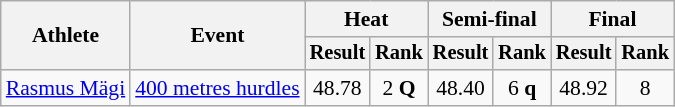<table class=wikitable style=font-size:90%>
<tr>
<th rowspan=2>Athlete</th>
<th rowspan=2>Event</th>
<th colspan=2>Heat</th>
<th colspan=2>Semi-final</th>
<th colspan=2>Final</th>
</tr>
<tr style=font-size:95%>
<th>Result</th>
<th>Rank</th>
<th>Result</th>
<th>Rank</th>
<th>Result</th>
<th>Rank</th>
</tr>
<tr align=center>
<td align=left><a href='#'>Rasmus Mägi</a></td>
<td><a href='#'>400 metres hurdles</a></td>
<td>48.78</td>
<td>2 <strong>Q</strong></td>
<td>48.40</td>
<td>6 <strong>q</strong></td>
<td>48.92</td>
<td>8</td>
</tr>
</table>
